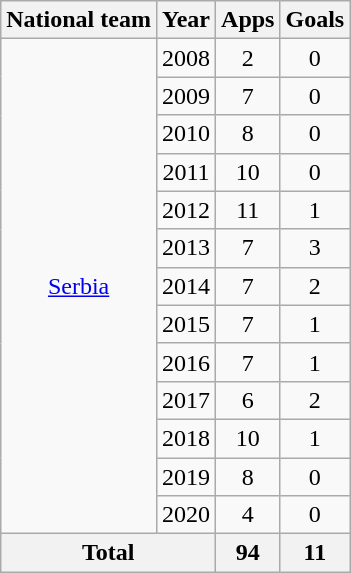<table class="wikitable" style="text-align: center;">
<tr>
<th>National team</th>
<th>Year</th>
<th>Apps</th>
<th>Goals</th>
</tr>
<tr>
<td rowspan="13"><a href='#'>Serbia</a></td>
<td>2008</td>
<td>2</td>
<td>0</td>
</tr>
<tr>
<td>2009</td>
<td>7</td>
<td>0</td>
</tr>
<tr>
<td>2010</td>
<td>8</td>
<td>0</td>
</tr>
<tr>
<td>2011</td>
<td>10</td>
<td>0</td>
</tr>
<tr>
<td>2012</td>
<td>11</td>
<td>1</td>
</tr>
<tr>
<td>2013</td>
<td>7</td>
<td>3</td>
</tr>
<tr>
<td>2014</td>
<td>7</td>
<td>2</td>
</tr>
<tr>
<td>2015</td>
<td>7</td>
<td>1</td>
</tr>
<tr>
<td>2016</td>
<td>7</td>
<td>1</td>
</tr>
<tr>
<td>2017</td>
<td>6</td>
<td>2</td>
</tr>
<tr>
<td>2018</td>
<td>10</td>
<td>1</td>
</tr>
<tr>
<td>2019</td>
<td>8</td>
<td>0</td>
</tr>
<tr>
<td>2020</td>
<td>4</td>
<td>0</td>
</tr>
<tr>
<th colspan="2">Total</th>
<th>94</th>
<th>11</th>
</tr>
</table>
